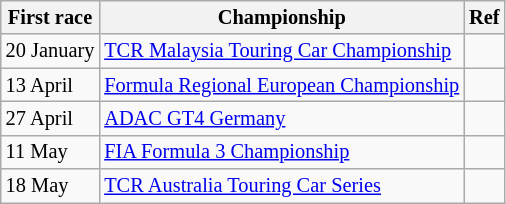<table class="wikitable" style="font-size: 85%">
<tr>
<th>First race</th>
<th>Championship</th>
<th>Ref</th>
</tr>
<tr>
<td>20 January</td>
<td><a href='#'>TCR Malaysia Touring Car Championship</a></td>
<td></td>
</tr>
<tr>
<td>13 April</td>
<td><a href='#'>Formula Regional European Championship</a></td>
<td></td>
</tr>
<tr>
<td>27 April</td>
<td><a href='#'>ADAC GT4 Germany</a></td>
<td></td>
</tr>
<tr>
<td>11 May</td>
<td><a href='#'>FIA Formula 3 Championship</a></td>
<td></td>
</tr>
<tr>
<td>18 May</td>
<td><a href='#'>TCR Australia Touring Car Series</a></td>
<td></td>
</tr>
</table>
